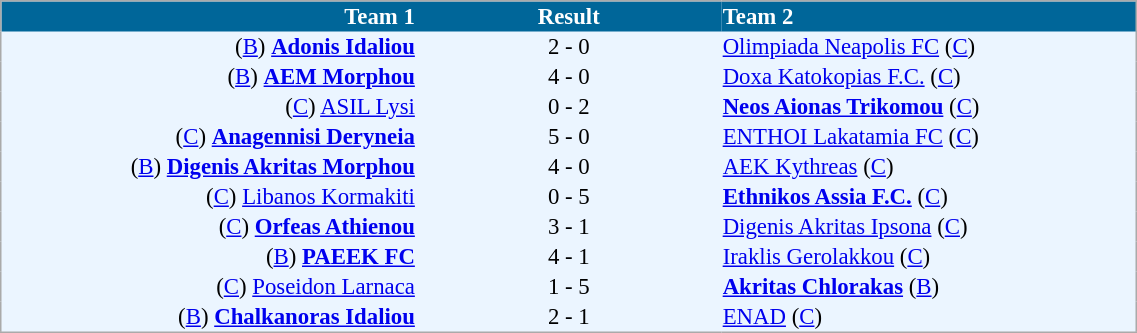<table cellspacing="0" style="background: #EBF5FF; border: 1px #aaa solid; border-collapse: collapse; font-size: 95%;" width=60%>
<tr bgcolor=#006699 style="color:white;">
<th width=30% align="right">Team 1</th>
<th width=22% align="center">Result</th>
<th width=30% align="left">Team 2</th>
</tr>
<tr>
<td align=right>(<a href='#'>B</a>) <strong><a href='#'>Adonis Idaliou</a></strong></td>
<td align=center>2 - 0</td>
<td align=left><a href='#'>Olimpiada Neapolis FC</a> (<a href='#'>C</a>)</td>
</tr>
<tr>
<td align=right>(<a href='#'>B</a>) <strong><a href='#'>AEM Morphou</a></strong></td>
<td align=center>4 - 0</td>
<td align=left><a href='#'>Doxa Katokopias F.C.</a> (<a href='#'>C</a>)</td>
</tr>
<tr>
<td align=right>(<a href='#'>C</a>) <a href='#'>ASIL Lysi</a></td>
<td align=center>0 - 2</td>
<td align=left><strong><a href='#'>Neos Aionas Trikomou</a></strong> (<a href='#'>C</a>)</td>
</tr>
<tr>
<td align=right>(<a href='#'>C</a>) <strong><a href='#'>Anagennisi Deryneia</a></strong></td>
<td align=center>5 - 0</td>
<td align=left><a href='#'>ENTHOI Lakatamia FC</a> (<a href='#'>C</a>)</td>
</tr>
<tr>
<td align=right>(<a href='#'>B</a>) <strong><a href='#'>Digenis Akritas Morphou</a></strong></td>
<td align=center>4 - 0</td>
<td align=left><a href='#'>AEK Kythreas</a> (<a href='#'>C</a>)</td>
</tr>
<tr>
<td align=right>(<a href='#'>C</a>) <a href='#'>Libanos Kormakiti</a></td>
<td align=center>0 - 5</td>
<td align=left><strong><a href='#'>Ethnikos Assia F.C.</a></strong> (<a href='#'>C</a>)</td>
</tr>
<tr>
<td align=right>(<a href='#'>C</a>) <strong><a href='#'>Orfeas Athienou</a></strong></td>
<td align=center>3 - 1</td>
<td align=left><a href='#'>Digenis Akritas Ipsona</a> (<a href='#'>C</a>)</td>
</tr>
<tr>
<td align=right>(<a href='#'>B</a>) <strong><a href='#'>PAEEK FC</a></strong></td>
<td align=center>4 - 1</td>
<td align=left><a href='#'>Iraklis Gerolakkou</a> (<a href='#'>C</a>)</td>
</tr>
<tr>
<td align=right>(<a href='#'>C</a>) <a href='#'>Poseidon Larnaca</a></td>
<td align=center>1 - 5</td>
<td align=left><strong><a href='#'>Akritas Chlorakas</a></strong> (<a href='#'>B</a>)</td>
</tr>
<tr>
<td align=right>(<a href='#'>B</a>) <strong><a href='#'>Chalkanoras Idaliou</a></strong></td>
<td align=center>2 - 1</td>
<td align=left><a href='#'>ENAD</a> (<a href='#'>C</a>)</td>
</tr>
<tr>
</tr>
</table>
